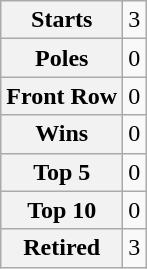<table class="wikitable" style="text-align:center">
<tr>
<th>Starts</th>
<td>3</td>
</tr>
<tr>
<th>Poles</th>
<td>0</td>
</tr>
<tr>
<th>Front Row</th>
<td>0</td>
</tr>
<tr>
<th>Wins</th>
<td>0</td>
</tr>
<tr>
<th>Top 5</th>
<td>0</td>
</tr>
<tr>
<th>Top 10</th>
<td>0</td>
</tr>
<tr>
<th>Retired</th>
<td>3</td>
</tr>
</table>
